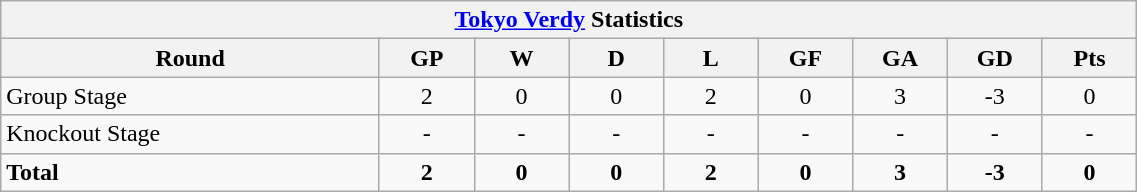<table width=60% class="wikitable" style="text-align:center;">
<tr>
<th colspan=9> <a href='#'>Tokyo Verdy</a> Statistics</th>
</tr>
<tr>
<th width=20%>Round</th>
<th width=5%>GP</th>
<th width=5%>W</th>
<th width=5%>D</th>
<th width=5%>L</th>
<th width=5%>GF</th>
<th width=5%>GA</th>
<th width=5%>GD</th>
<th width=5%>Pts</th>
</tr>
<tr>
<td align="left">Group Stage</td>
<td>2</td>
<td>0</td>
<td>0</td>
<td>2</td>
<td>0</td>
<td>3</td>
<td>-3</td>
<td>0</td>
</tr>
<tr>
<td align="left">Knockout Stage</td>
<td>-</td>
<td>-</td>
<td>-</td>
<td>-</td>
<td>-</td>
<td>-</td>
<td>-</td>
<td>-</td>
</tr>
<tr style="font-weight:bold">
<td align="left">Total</td>
<td>2</td>
<td>0</td>
<td>0</td>
<td>2</td>
<td>0</td>
<td>3</td>
<td>-3</td>
<td>0</td>
</tr>
</table>
